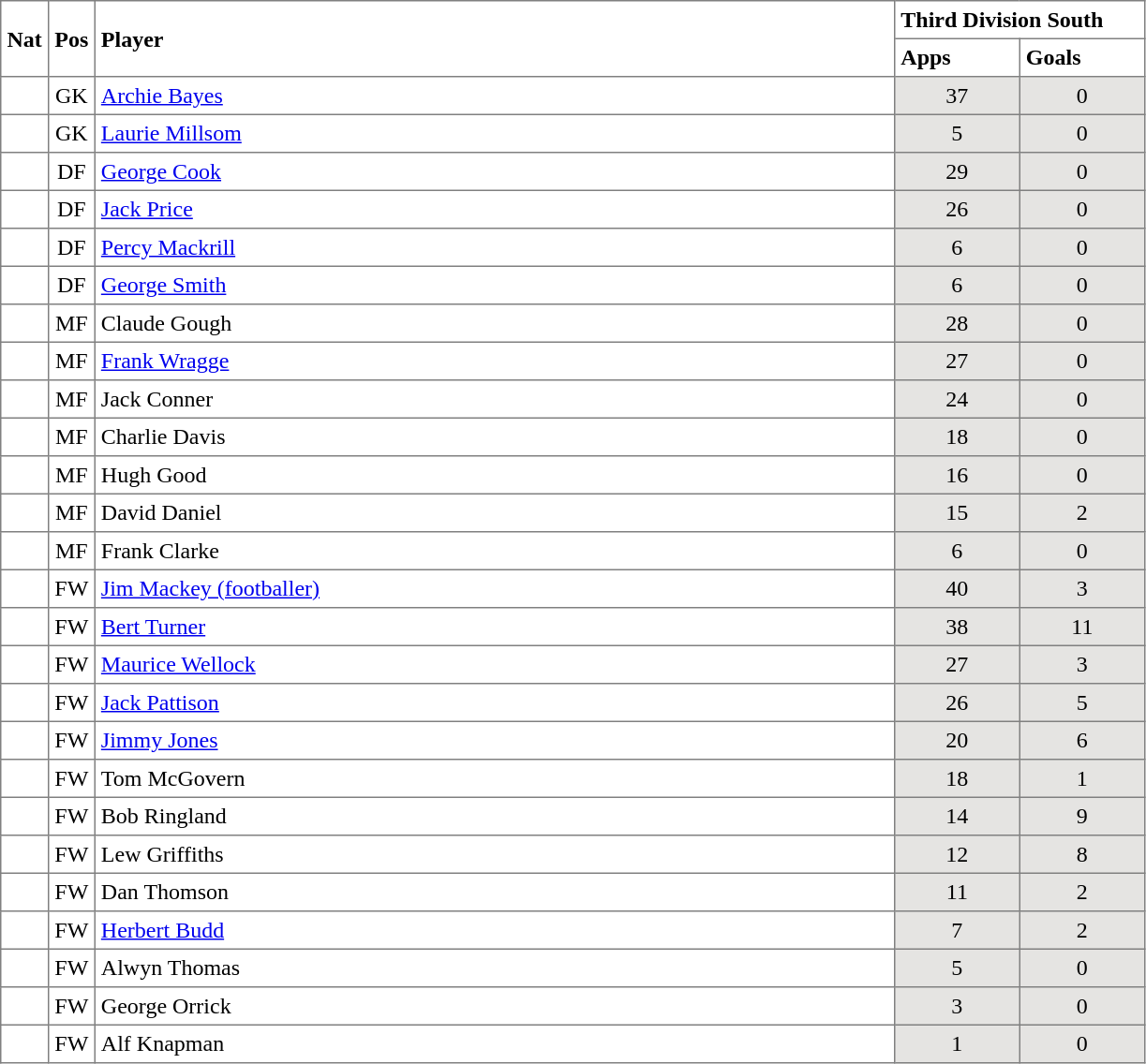<table class="toccolours" border="1" cellpadding="4" cellspacing="0" style="text-align:center; border-collapse: collapse; margin:0;">
<tr>
<th rowspan=2>Nat</th>
<th rowspan=2>Pos</th>
<th rowspan=2 style="width:35em" align="left">Player</th>
<th colspan=2 style="width:10em" align="left">Third Division South</th>
</tr>
<tr>
<th style="width:5em" align="left">Apps</th>
<th style="width:5em" align="left">Goals</th>
</tr>
<tr>
<td></td>
<td>GK</td>
<td align="left"><a href='#'>Archie Bayes</a></td>
<td style="background:#E5E4E2">37</td>
<td style="background:#E5E4E2">0</td>
</tr>
<tr>
<td></td>
<td>GK</td>
<td align="left"><a href='#'>Laurie Millsom</a></td>
<td style="background:#E5E4E2">5</td>
<td style="background:#E5E4E2">0</td>
</tr>
<tr>
<td></td>
<td>DF</td>
<td align="left"><a href='#'>George Cook</a></td>
<td style="background:#E5E4E2">29</td>
<td style="background:#E5E4E2">0</td>
</tr>
<tr>
<td></td>
<td>DF</td>
<td align="left"><a href='#'>Jack Price</a></td>
<td style="background:#E5E4E2">26</td>
<td style="background:#E5E4E2">0</td>
</tr>
<tr>
<td></td>
<td>DF</td>
<td align="left"><a href='#'>Percy Mackrill</a></td>
<td style="background:#E5E4E2">6</td>
<td style="background:#E5E4E2">0</td>
</tr>
<tr>
<td></td>
<td>DF</td>
<td align="left"><a href='#'>George Smith</a></td>
<td style="background:#E5E4E2">6</td>
<td style="background:#E5E4E2">0</td>
</tr>
<tr>
<td></td>
<td>MF</td>
<td align="left">Claude Gough</td>
<td style="background:#E5E4E2">28</td>
<td style="background:#E5E4E2">0</td>
</tr>
<tr>
<td></td>
<td>MF</td>
<td align="left"><a href='#'>Frank Wragge</a></td>
<td style="background:#E5E4E2">27</td>
<td style="background:#E5E4E2">0</td>
</tr>
<tr>
<td></td>
<td>MF</td>
<td align="left">Jack Conner</td>
<td style="background:#E5E4E2">24</td>
<td style="background:#E5E4E2">0</td>
</tr>
<tr>
<td></td>
<td>MF</td>
<td align="left">Charlie Davis</td>
<td style="background:#E5E4E2">18</td>
<td style="background:#E5E4E2">0</td>
</tr>
<tr>
<td></td>
<td>MF</td>
<td align="left">Hugh Good</td>
<td style="background:#E5E4E2">16</td>
<td style="background:#E5E4E2">0</td>
</tr>
<tr>
<td></td>
<td>MF</td>
<td align="left">David Daniel</td>
<td style="background:#E5E4E2">15</td>
<td style="background:#E5E4E2">2</td>
</tr>
<tr>
<td></td>
<td>MF</td>
<td align="left">Frank Clarke</td>
<td style="background:#E5E4E2">6</td>
<td style="background:#E5E4E2">0</td>
</tr>
<tr>
<td></td>
<td>FW</td>
<td align="left"><a href='#'>Jim Mackey (footballer)</a></td>
<td style="background:#E5E4E2">40</td>
<td style="background:#E5E4E2">3</td>
</tr>
<tr>
<td></td>
<td>FW</td>
<td align="left"><a href='#'>Bert Turner</a></td>
<td style="background:#E5E4E2">38</td>
<td style="background:#E5E4E2">11</td>
</tr>
<tr>
<td></td>
<td>FW</td>
<td align="left"><a href='#'>Maurice Wellock</a></td>
<td style="background:#E5E4E2">27</td>
<td style="background:#E5E4E2">3</td>
</tr>
<tr>
<td></td>
<td>FW</td>
<td align="left"><a href='#'>Jack Pattison</a></td>
<td style="background:#E5E4E2">26</td>
<td style="background:#E5E4E2">5</td>
</tr>
<tr>
<td></td>
<td>FW</td>
<td align="left"><a href='#'>Jimmy Jones</a></td>
<td style="background:#E5E4E2">20</td>
<td style="background:#E5E4E2">6</td>
</tr>
<tr>
<td></td>
<td>FW</td>
<td align="left">Tom McGovern</td>
<td style="background:#E5E4E2">18</td>
<td style="background:#E5E4E2">1</td>
</tr>
<tr>
<td></td>
<td>FW</td>
<td align="left">Bob Ringland</td>
<td style="background:#E5E4E2">14</td>
<td style="background:#E5E4E2">9</td>
</tr>
<tr>
<td></td>
<td>FW</td>
<td align="left">Lew Griffiths</td>
<td style="background:#E5E4E2">12</td>
<td style="background:#E5E4E2">8</td>
</tr>
<tr>
<td></td>
<td>FW</td>
<td align="left">Dan Thomson</td>
<td style="background:#E5E4E2">11</td>
<td style="background:#E5E4E2">2</td>
</tr>
<tr>
<td></td>
<td>FW</td>
<td align="left"><a href='#'>Herbert Budd</a></td>
<td style="background:#E5E4E2">7</td>
<td style="background:#E5E4E2">2</td>
</tr>
<tr>
<td></td>
<td>FW</td>
<td align="left">Alwyn Thomas</td>
<td style="background:#E5E4E2">5</td>
<td style="background:#E5E4E2">0</td>
</tr>
<tr>
<td></td>
<td>FW</td>
<td align="left">George Orrick</td>
<td style="background:#E5E4E2">3</td>
<td style="background:#E5E4E2">0</td>
</tr>
<tr>
<td></td>
<td>FW</td>
<td align="left">Alf Knapman</td>
<td style="background:#E5E4E2">1</td>
<td style="background:#E5E4E2">0</td>
</tr>
</table>
